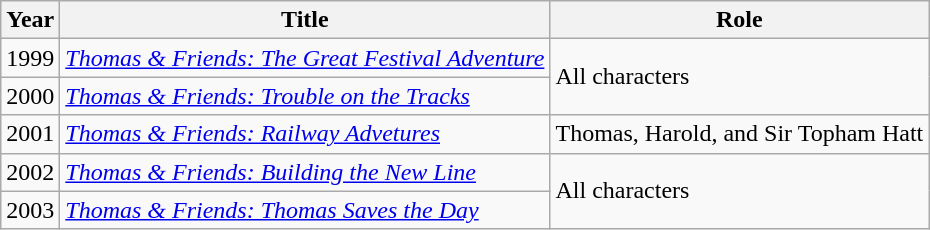<table class="wikitable">
<tr>
<th>Year</th>
<th>Title</th>
<th>Role</th>
</tr>
<tr>
<td>1999</td>
<td><em><a href='#'>Thomas & Friends: The Great Festival Adventure</a></em></td>
<td rowspan=2>All characters</td>
</tr>
<tr>
<td>2000</td>
<td><em><a href='#'>Thomas & Friends: Trouble on the Tracks</a></em></td>
</tr>
<tr>
<td>2001</td>
<td><em><a href='#'>Thomas & Friends: Railway Advetures</a></em></td>
<td>Thomas, Harold, and Sir Topham Hatt</td>
</tr>
<tr>
<td>2002</td>
<td><em><a href='#'>Thomas & Friends: Building the New Line</a></em></td>
<td rowspan=2>All characters</td>
</tr>
<tr>
<td>2003</td>
<td><em><a href='#'>Thomas & Friends: Thomas Saves the Day</a></em></td>
</tr>
</table>
